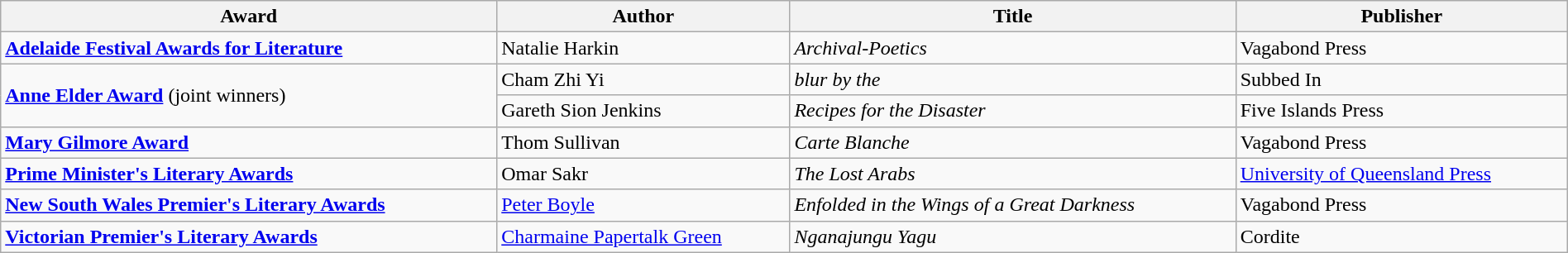<table class="wikitable" width=100%>
<tr>
<th>Award</th>
<th>Author</th>
<th>Title</th>
<th>Publisher</th>
</tr>
<tr>
<td><strong><a href='#'>Adelaide Festival Awards for Literature</a></strong></td>
<td>Natalie Harkin</td>
<td><em>Archival-Poetics</em></td>
<td>Vagabond Press</td>
</tr>
<tr>
<td rowspan=2><strong><a href='#'>Anne Elder Award</a></strong> (joint winners)</td>
<td>Cham Zhi Yi</td>
<td><em>blur by the</em></td>
<td>Subbed In</td>
</tr>
<tr>
<td>Gareth Sion Jenkins</td>
<td><em>Recipes for the Disaster</em></td>
<td>Five Islands Press</td>
</tr>
<tr>
<td><strong><a href='#'>Mary Gilmore Award</a></strong></td>
<td>Thom Sullivan</td>
<td><em>Carte Blanche</em></td>
<td>Vagabond Press</td>
</tr>
<tr>
<td><strong><a href='#'>Prime Minister's Literary Awards</a></strong></td>
<td>Omar Sakr</td>
<td><em>The Lost Arabs</em></td>
<td><a href='#'>University of Queensland Press</a></td>
</tr>
<tr>
<td><strong><a href='#'>New South Wales Premier's Literary Awards</a></strong></td>
<td><a href='#'>Peter Boyle</a></td>
<td><em>Enfolded in the Wings of a Great Darkness</em></td>
<td>Vagabond Press</td>
</tr>
<tr>
<td><strong><a href='#'>Victorian Premier's Literary Awards</a></strong></td>
<td><a href='#'>Charmaine Papertalk Green</a></td>
<td><em>Nganajungu Yagu</em></td>
<td>Cordite</td>
</tr>
</table>
